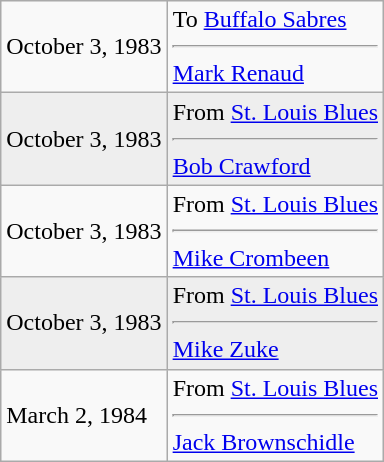<table class="wikitable">
<tr>
<td>October 3, 1983</td>
<td valign="top">To <a href='#'>Buffalo Sabres</a><hr><a href='#'>Mark Renaud</a></td>
</tr>
<tr style="background:#eee;">
<td>October 3, 1983</td>
<td valign="top">From <a href='#'>St. Louis Blues</a><hr><a href='#'>Bob Crawford</a></td>
</tr>
<tr>
<td>October 3, 1983</td>
<td valign="top">From <a href='#'>St. Louis Blues</a><hr><a href='#'>Mike Crombeen</a></td>
</tr>
<tr style="background:#eee;">
<td>October 3, 1983</td>
<td valign="top">From <a href='#'>St. Louis Blues</a><hr><a href='#'>Mike Zuke</a></td>
</tr>
<tr>
<td>March 2, 1984</td>
<td valign="top">From <a href='#'>St. Louis Blues</a><hr><a href='#'>Jack Brownschidle</a></td>
</tr>
</table>
